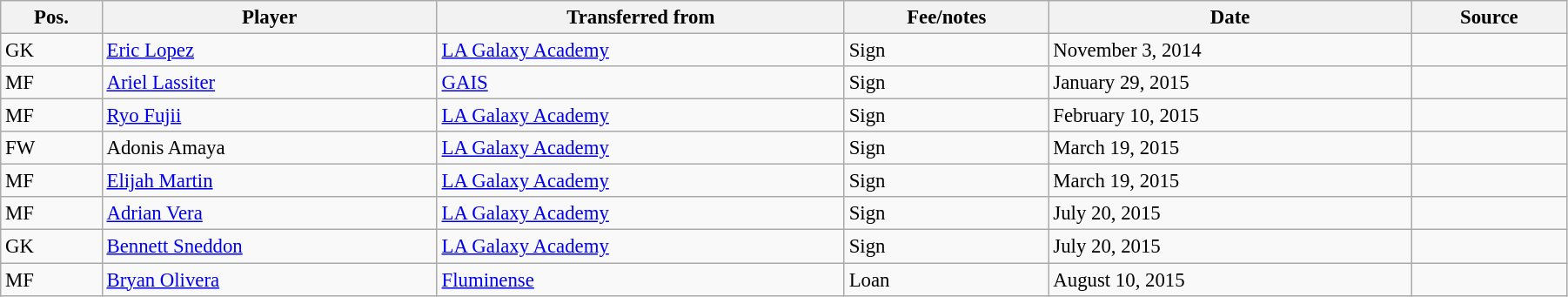<table class="wikitable sortable" style="width:95%; text-align:center; font-size:95%; text-align:left;">
<tr>
<th>Pos.</th>
<th>Player</th>
<th>Transferred from</th>
<th>Fee/notes</th>
<th>Date</th>
<th>Source</th>
</tr>
<tr>
<td>GK</td>
<td> <a href='#'>Eric Lopez</a></td>
<td> <a href='#'>LA Galaxy Academy</a></td>
<td>Sign</td>
<td>November 3, 2014</td>
<td align=center></td>
</tr>
<tr>
<td>MF</td>
<td> <a href='#'>Ariel Lassiter</a></td>
<td> <a href='#'>GAIS</a></td>
<td>Sign</td>
<td>January 29, 2015</td>
<td align=center></td>
</tr>
<tr>
<td>MF</td>
<td> <a href='#'>Ryo Fujii</a></td>
<td> <a href='#'>LA Galaxy Academy</a></td>
<td>Sign</td>
<td>February 10, 2015</td>
<td align=center></td>
</tr>
<tr>
<td>FW</td>
<td> Adonis Amaya</td>
<td> <a href='#'>LA Galaxy Academy</a></td>
<td>Sign</td>
<td>March 19, 2015</td>
<td align=center></td>
</tr>
<tr>
<td>MF</td>
<td> <a href='#'>Elijah Martin</a></td>
<td> <a href='#'>LA Galaxy Academy</a></td>
<td>Sign</td>
<td>March 19, 2015</td>
<td align=center></td>
</tr>
<tr>
<td>MF</td>
<td> <a href='#'>Adrian Vera</a></td>
<td> <a href='#'>LA Galaxy Academy</a></td>
<td>Sign</td>
<td>July 20, 2015</td>
<td align=center></td>
</tr>
<tr>
<td>GK</td>
<td> <a href='#'>Bennett Sneddon</a></td>
<td> <a href='#'>LA Galaxy Academy</a></td>
<td>Sign</td>
<td>July 20, 2015</td>
<td align=center></td>
</tr>
<tr>
<td>MF</td>
<td> <a href='#'>Bryan Olivera</a></td>
<td> <a href='#'>Fluminense</a></td>
<td>Loan</td>
<td>August 10, 2015</td>
<td align=center></td>
</tr>
</table>
